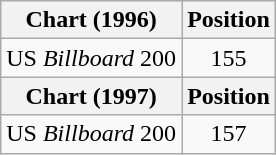<table class="wikitable">
<tr>
<th>Chart (1996)</th>
<th>Position</th>
</tr>
<tr>
<td>US <em>Billboard</em> 200</td>
<td style="text-align:center;">155</td>
</tr>
<tr>
<th>Chart (1997)</th>
<th>Position</th>
</tr>
<tr>
<td>US <em>Billboard</em> 200</td>
<td style="text-align:center;">157</td>
</tr>
</table>
